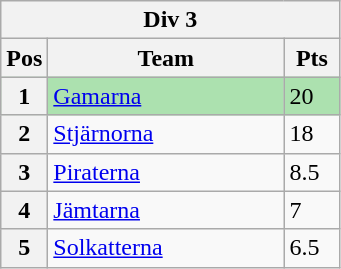<table class="wikitable">
<tr>
<th colspan="3">Div 3</th>
</tr>
<tr>
<th width=20>Pos</th>
<th width=150>Team</th>
<th width=30>Pts</th>
</tr>
<tr style="background:#ACE1AF;">
<th>1</th>
<td><a href='#'>Gamarna</a></td>
<td>20</td>
</tr>
<tr>
<th>2</th>
<td><a href='#'>Stjärnorna</a></td>
<td>18</td>
</tr>
<tr>
<th>3</th>
<td><a href='#'>Piraterna</a></td>
<td>8.5</td>
</tr>
<tr>
<th>4</th>
<td><a href='#'>Jämtarna</a></td>
<td>7</td>
</tr>
<tr>
<th>5</th>
<td><a href='#'>Solkatterna</a></td>
<td>6.5</td>
</tr>
</table>
